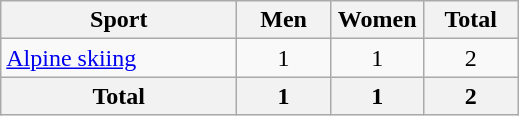<table class="wikitable sortable" style="text-align:center;">
<tr>
<th width=150>Sport</th>
<th width=55>Men</th>
<th width=55>Women</th>
<th width=55>Total</th>
</tr>
<tr>
<td align=left><a href='#'>Alpine skiing</a></td>
<td>1</td>
<td>1</td>
<td>2</td>
</tr>
<tr>
<th>Total</th>
<th>1</th>
<th>1</th>
<th>2</th>
</tr>
</table>
